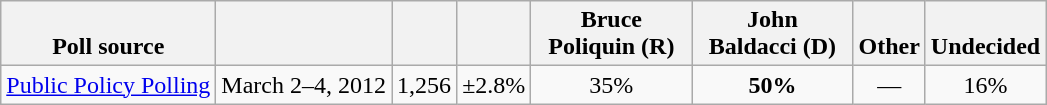<table class="wikitable" style="text-align:center">
<tr valign= bottom>
<th>Poll source</th>
<th></th>
<th></th>
<th></th>
<th style="width:100px;">Bruce<br>Poliquin (R)</th>
<th style="width:100px;">John<br>Baldacci (D)</th>
<th>Other</th>
<th>Undecided</th>
</tr>
<tr>
<td align=left><a href='#'>Public Policy Polling</a></td>
<td>March 2–4, 2012</td>
<td>1,256</td>
<td>±2.8%</td>
<td>35%</td>
<td><strong>50%</strong></td>
<td>—</td>
<td>16%</td>
</tr>
</table>
